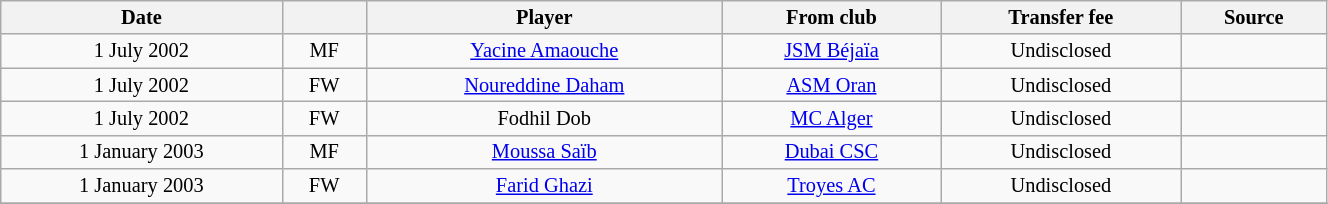<table class="wikitable sortable" style="width:70%; text-align:center; font-size:85%; text-align:centre;">
<tr>
<th><strong>Date</strong></th>
<th><strong></strong></th>
<th><strong>Player</strong></th>
<th><strong>From club</strong></th>
<th><strong>Transfer fee</strong></th>
<th><strong>Source</strong></th>
</tr>
<tr>
<td>1 July 2002</td>
<td>MF</td>
<td> <a href='#'>Yacine Amaouche</a></td>
<td><a href='#'>JSM Béjaïa</a></td>
<td>Undisclosed</td>
<td></td>
</tr>
<tr>
<td>1 July 2002</td>
<td>FW</td>
<td> <a href='#'>Noureddine Daham</a></td>
<td><a href='#'>ASM Oran</a></td>
<td>Undisclosed</td>
<td></td>
</tr>
<tr>
<td>1 July 2002</td>
<td>FW</td>
<td> Fodhil Dob</td>
<td><a href='#'>MC Alger</a></td>
<td>Undisclosed</td>
<td></td>
</tr>
<tr>
<td>1 January 2003</td>
<td>MF</td>
<td> <a href='#'>Moussa Saïb</a></td>
<td> <a href='#'>Dubai CSC</a></td>
<td>Undisclosed</td>
<td></td>
</tr>
<tr>
<td>1 January 2003</td>
<td>FW</td>
<td> <a href='#'>Farid Ghazi</a></td>
<td> <a href='#'>Troyes AC</a></td>
<td>Undisclosed</td>
<td></td>
</tr>
<tr>
</tr>
</table>
